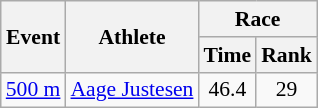<table class="wikitable" border="1" style="font-size:90%">
<tr>
<th rowspan=2>Event</th>
<th rowspan=2>Athlete</th>
<th colspan=2>Race</th>
</tr>
<tr>
<th>Time</th>
<th>Rank</th>
</tr>
<tr>
<td><a href='#'>500 m</a></td>
<td><a href='#'>Aage Justesen</a></td>
<td align=center>46.4</td>
<td align=center>29</td>
</tr>
</table>
